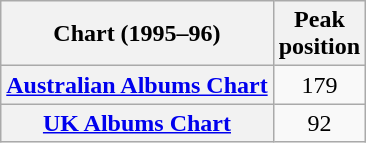<table class="wikitable sortable plainrowheaders" style="text-align:center;">
<tr>
<th>Chart (1995–96)</th>
<th>Peak<br>position</th>
</tr>
<tr>
<th scope="row"><a href='#'>Australian Albums Chart</a></th>
<td>179</td>
</tr>
<tr>
<th scope="row"><a href='#'>UK Albums Chart</a></th>
<td>92</td>
</tr>
</table>
